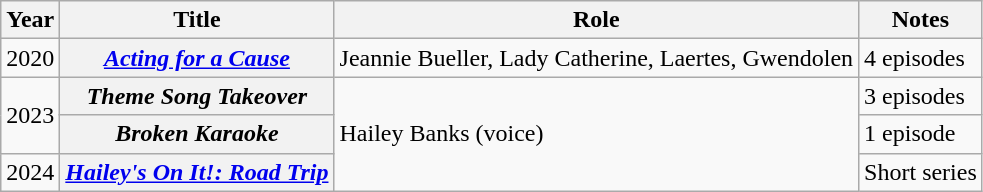<table class="wikitable sortable plainrowheaders">
<tr>
<th scope="col">Year</th>
<th scope="col">Title</th>
<th scope="col">Role</th>
<th scope="col" class="unsortable">Notes</th>
</tr>
<tr>
<td>2020</td>
<th scope="row"><em><a href='#'>Acting for a Cause</a></em></th>
<td>Jeannie Bueller, Lady Catherine, Laertes, Gwendolen</td>
<td>4 episodes</td>
</tr>
<tr>
<td rowspan="2">2023</td>
<th scope="row"><em>Theme Song Takeover</em></th>
<td rowspan="3">Hailey Banks (voice)</td>
<td>3 episodes</td>
</tr>
<tr>
<th scope="row"><em>Broken Karaoke</em></th>
<td>1 episode</td>
</tr>
<tr>
<td>2024</td>
<th scope="row"><em><a href='#'>Hailey's On It!: Road Trip</a></em></th>
<td>Short series</td>
</tr>
</table>
